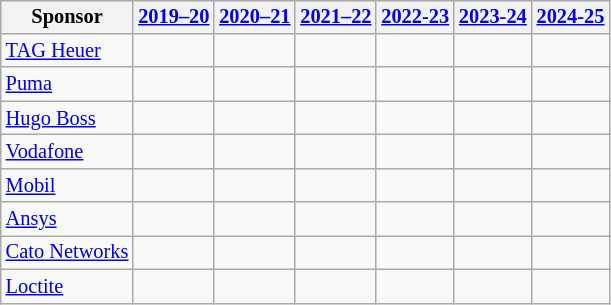<table class="wikitable sortable" style="font-size:85%; display: inline-table;">
<tr>
<th>Sponsor</th>
<th><a href='#'>2019–20</a></th>
<th><a href='#'>2020–21</a></th>
<th><a href='#'>2021–22</a></th>
<th><a href='#'>2022-23</a></th>
<th><a href='#'>2023-24</a></th>
<th><a href='#'>2024-25</a></th>
</tr>
<tr>
<td><a href='#'>TAG Heuer</a></td>
<td> <strong></strong></td>
<td> <strong></strong></td>
<td> <strong></strong></td>
<td> <strong></strong></td>
<td> <strong></strong></td>
<td> <strong></strong></td>
</tr>
<tr>
<td><a href='#'>Puma</a></td>
<td></td>
<td></td>
<td></td>
<td></td>
<td></td>
<td></td>
</tr>
<tr>
<td><a href='#'>Hugo Boss</a></td>
<td></td>
<td></td>
<td></td>
<td></td>
<td></td>
<td></td>
</tr>
<tr>
<td><a href='#'>Vodafone</a></td>
<td></td>
<td></td>
<td></td>
<td></td>
<td></td>
<td></td>
</tr>
<tr>
<td><a href='#'>Mobil</a></td>
<td></td>
<td></td>
<td></td>
<td></td>
<td></td>
<td></td>
</tr>
<tr>
<td><a href='#'>Ansys</a></td>
<td></td>
<td></td>
<td></td>
<td></td>
<td></td>
<td></td>
</tr>
<tr>
<td><a href='#'>Cato Networks</a></td>
<td></td>
<td></td>
<td></td>
<td></td>
<td></td>
<td></td>
</tr>
<tr>
<td><a href='#'>Loctite</a></td>
<td></td>
<td></td>
<td></td>
<td></td>
<td></td>
<td></td>
</tr>
</table>
